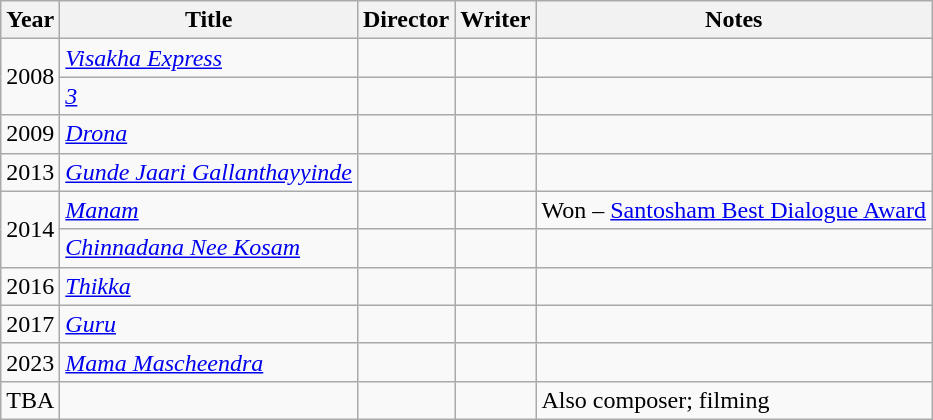<table class="wikitable sortable">
<tr>
<th>Year</th>
<th>Title</th>
<th>Director</th>
<th>Writer</th>
<th class="unsortable">Notes</th>
</tr>
<tr>
<td rowspan="2">2008</td>
<td><a href='#'><em>Visakha Express</em></a></td>
<td></td>
<td></td>
<td></td>
</tr>
<tr>
<td><em><a href='#'>3</a></em></td>
<td></td>
<td></td>
<td></td>
</tr>
<tr>
<td>2009</td>
<td><a href='#'><em>Drona</em></a></td>
<td></td>
<td></td>
<td></td>
</tr>
<tr>
<td>2013</td>
<td><em><a href='#'>Gunde Jaari Gallanthayyinde</a></em></td>
<td></td>
<td></td>
<td></td>
</tr>
<tr>
<td rowspan="2">2014</td>
<td><a href='#'><em>Manam</em></a></td>
<td></td>
<td></td>
<td>Won – <a href='#'>Santosham Best Dialogue Award</a></td>
</tr>
<tr>
<td><em><a href='#'>Chinnadana Nee Kosam</a></em></td>
<td></td>
<td></td>
<td></td>
</tr>
<tr>
<td>2016</td>
<td><em><a href='#'>Thikka</a></em></td>
<td></td>
<td></td>
<td></td>
</tr>
<tr>
<td>2017</td>
<td><a href='#'><em>Guru</em></a></td>
<td></td>
<td></td>
<td></td>
</tr>
<tr>
<td>2023</td>
<td><em><a href='#'>Mama Mascheendra</a></em></td>
<td></td>
<td></td>
<td></td>
</tr>
<tr>
<td>TBA</td>
<td> </td>
<td></td>
<td></td>
<td>Also composer; filming</td>
</tr>
</table>
